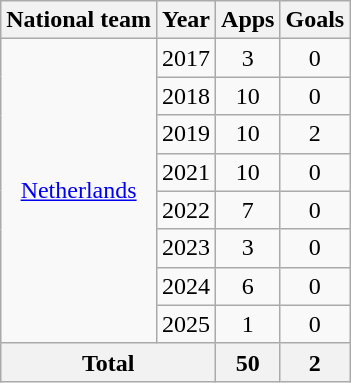<table class="wikitable" style="text-align: center;">
<tr>
<th>National team</th>
<th>Year</th>
<th>Apps</th>
<th>Goals</th>
</tr>
<tr>
<td rowspan="8"><a href='#'>Netherlands</a></td>
<td>2017</td>
<td>3</td>
<td>0</td>
</tr>
<tr>
<td>2018</td>
<td>10</td>
<td>0</td>
</tr>
<tr>
<td>2019</td>
<td>10</td>
<td>2</td>
</tr>
<tr>
<td>2021</td>
<td>10</td>
<td>0</td>
</tr>
<tr>
<td>2022</td>
<td>7</td>
<td>0</td>
</tr>
<tr>
<td>2023</td>
<td>3</td>
<td>0</td>
</tr>
<tr>
<td>2024</td>
<td>6</td>
<td>0</td>
</tr>
<tr>
<td>2025</td>
<td>1</td>
<td>0</td>
</tr>
<tr>
<th colspan="2">Total</th>
<th>50</th>
<th>2</th>
</tr>
</table>
